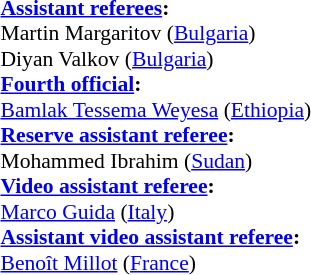<table width=50% style="font-size:90%">
<tr>
<td><br><strong><a href='#'>Assistant referees</a>:</strong>
<br>Martin Margaritov (<a href='#'>Bulgaria</a>)
<br>Diyan Valkov (<a href='#'>Bulgaria</a>)
<br><strong><a href='#'>Fourth official</a>:</strong>
<br><a href='#'>Bamlak Tessema Weyesa</a> (<a href='#'>Ethiopia</a>)
<br><strong><a href='#'>Reserve assistant referee</a>:</strong>
<br>Mohammed Ibrahim (<a href='#'>Sudan</a>)
<br><strong><a href='#'>Video assistant referee</a>:</strong>
<br><a href='#'>Marco Guida</a> (<a href='#'>Italy</a>)
<br><strong><a href='#'>Assistant video assistant referee</a>:</strong>
<br><a href='#'>Benoît Millot</a> (<a href='#'>France</a>)</td>
</tr>
</table>
